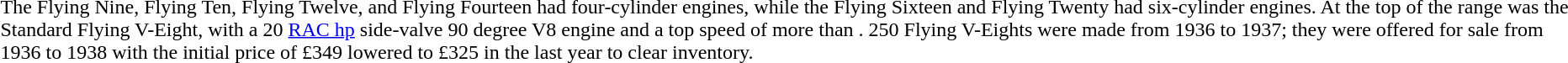<table>
<tr>
<td><br>The Flying Nine, Flying Ten, Flying Twelve, and Flying Fourteen had four-cylinder engines, while the Flying Sixteen and Flying Twenty had six-cylinder engines. At the top of the range was the Standard Flying V-Eight, with a 20 <a href='#'>RAC hp</a> side-valve 90 degree V8 engine and a top speed of more than . 250 Flying V-Eights were made from 1936 to 1937; they were offered for sale from 1936 to 1938 with the initial price of £349 lowered to £325 in the last year to clear inventory.</td>
</tr>
</table>
